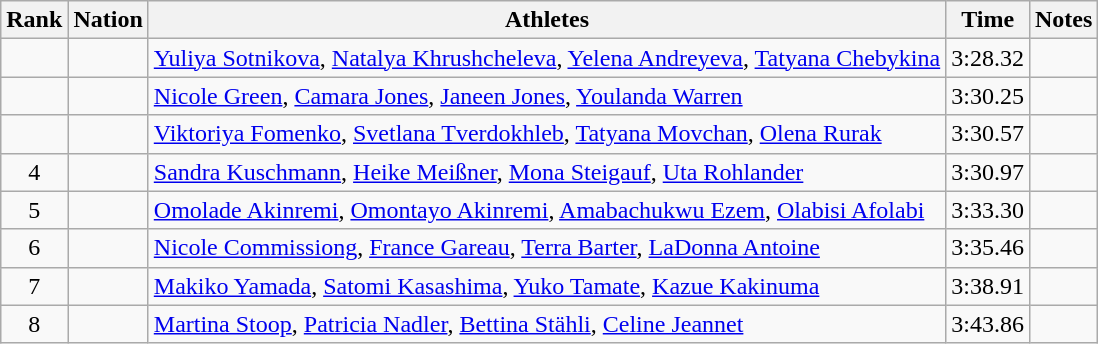<table class="wikitable sortable" style="text-align:center">
<tr>
<th>Rank</th>
<th>Nation</th>
<th>Athletes</th>
<th>Time</th>
<th>Notes</th>
</tr>
<tr>
<td></td>
<td align=left></td>
<td align=left><a href='#'>Yuliya Sotnikova</a>, <a href='#'>Natalya Khrushcheleva</a>, <a href='#'>Yelena Andreyeva</a>, <a href='#'>Tatyana Chebykina</a></td>
<td>3:28.32</td>
<td></td>
</tr>
<tr>
<td></td>
<td align=left></td>
<td align=left><a href='#'>Nicole Green</a>, <a href='#'>Camara Jones</a>, <a href='#'>Janeen Jones</a>, <a href='#'>Youlanda Warren</a></td>
<td>3:30.25</td>
<td></td>
</tr>
<tr>
<td></td>
<td align=left></td>
<td align=left><a href='#'>Viktoriya Fomenko</a>, <a href='#'>Svetlana Tverdokhleb</a>, <a href='#'>Tatyana Movchan</a>, <a href='#'>Olena Rurak</a></td>
<td>3:30.57</td>
<td></td>
</tr>
<tr>
<td>4</td>
<td align=left></td>
<td align=left><a href='#'>Sandra Kuschmann</a>, <a href='#'>Heike Meißner</a>, <a href='#'>Mona Steigauf</a>, <a href='#'>Uta Rohlander</a></td>
<td>3:30.97</td>
<td></td>
</tr>
<tr>
<td>5</td>
<td align=left></td>
<td align=left><a href='#'>Omolade Akinremi</a>, <a href='#'>Omontayo Akinremi</a>, <a href='#'>Amabachukwu Ezem</a>, <a href='#'>Olabisi Afolabi</a></td>
<td>3:33.30</td>
<td></td>
</tr>
<tr>
<td>6</td>
<td align=left></td>
<td align=left><a href='#'>Nicole Commissiong</a>, <a href='#'>France Gareau</a>, <a href='#'>Terra Barter</a>, <a href='#'>LaDonna Antoine</a></td>
<td>3:35.46</td>
<td></td>
</tr>
<tr>
<td>7</td>
<td align=left></td>
<td align=left><a href='#'>Makiko Yamada</a>, <a href='#'>Satomi Kasashima</a>, <a href='#'>Yuko Tamate</a>, <a href='#'>Kazue Kakinuma</a></td>
<td>3:38.91</td>
<td></td>
</tr>
<tr>
<td>8</td>
<td align=left></td>
<td align=left><a href='#'>Martina Stoop</a>, <a href='#'>Patricia Nadler</a>, <a href='#'>Bettina Stähli</a>, <a href='#'>Celine Jeannet</a></td>
<td>3:43.86</td>
<td></td>
</tr>
</table>
